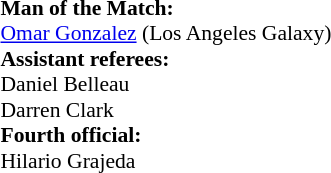<table width=50% style="font-size: 90%">
<tr>
<td><br><strong>Man of the Match:</strong>
<br><a href='#'>Omar Gonzalez</a> (Los Angeles Galaxy)<br><strong>Assistant referees:</strong>
<br>Daniel Belleau
<br>Darren Clark
<br><strong>Fourth official:</strong>
<br>Hilario Grajeda</td>
</tr>
</table>
